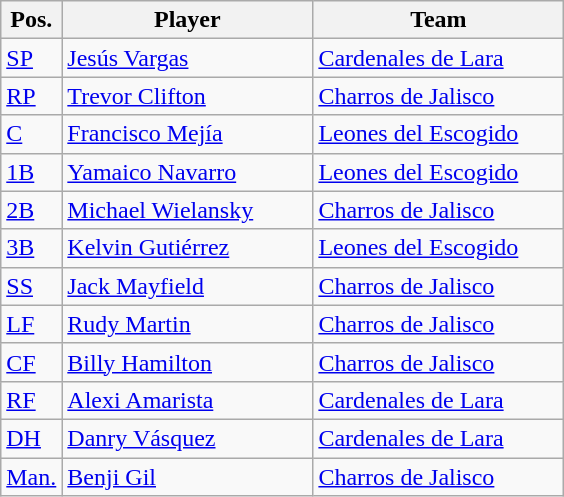<table class=wikitable>
<tr>
<th>Pos.</th>
<th width=160>Player</th>
<th width=160>Team</th>
</tr>
<tr>
<td><a href='#'>SP</a></td>
<td> <a href='#'>Jesús Vargas</a></td>
<td> <a href='#'>Cardenales de Lara</a></td>
</tr>
<tr>
<td><a href='#'>RP</a></td>
<td> <a href='#'>Trevor Clifton</a></td>
<td> <a href='#'>Charros de Jalisco</a></td>
</tr>
<tr>
<td><a href='#'>C</a></td>
<td> <a href='#'>Francisco Mejía</a></td>
<td> <a href='#'>Leones del Escogido</a></td>
</tr>
<tr>
<td><a href='#'>1B</a></td>
<td> <a href='#'>Yamaico Navarro</a></td>
<td> <a href='#'>Leones del Escogido</a></td>
</tr>
<tr>
<td><a href='#'>2B</a></td>
<td> <a href='#'>Michael Wielansky</a></td>
<td> <a href='#'>Charros de Jalisco</a></td>
</tr>
<tr>
<td><a href='#'>3B</a></td>
<td> <a href='#'>Kelvin Gutiérrez</a></td>
<td> <a href='#'>Leones del Escogido</a></td>
</tr>
<tr>
<td><a href='#'>SS</a></td>
<td> <a href='#'>Jack Mayfield</a></td>
<td> <a href='#'>Charros de Jalisco</a></td>
</tr>
<tr>
<td><a href='#'>LF</a></td>
<td> <a href='#'>Rudy Martin</a></td>
<td> <a href='#'>Charros de Jalisco</a></td>
</tr>
<tr>
<td><a href='#'>CF</a></td>
<td> <a href='#'>Billy Hamilton</a></td>
<td> <a href='#'>Charros de Jalisco</a></td>
</tr>
<tr>
<td><a href='#'>RF</a></td>
<td> <a href='#'>Alexi Amarista</a></td>
<td> <a href='#'>Cardenales de Lara</a></td>
</tr>
<tr>
<td><a href='#'>DH</a></td>
<td> <a href='#'>Danry Vásquez</a></td>
<td> <a href='#'>Cardenales de Lara</a></td>
</tr>
<tr>
<td><a href='#'>Man.</a></td>
<td> <a href='#'>Benji Gil</a></td>
<td> <a href='#'>Charros de Jalisco</a></td>
</tr>
</table>
